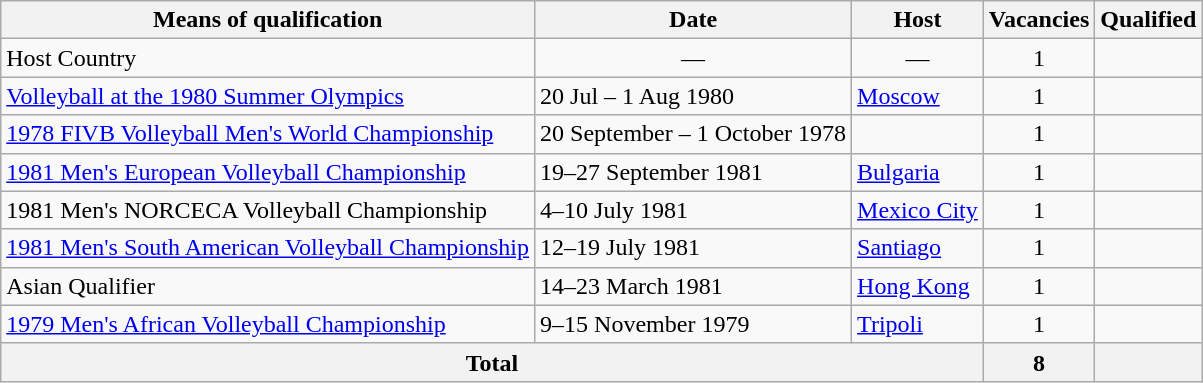<table class="wikitable">
<tr>
<th>Means of qualification</th>
<th>Date</th>
<th>Host</th>
<th>Vacancies</th>
<th>Qualified</th>
</tr>
<tr>
<td>Host Country</td>
<td align=center>—</td>
<td align=center>―</td>
<td align=center>1</td>
<td></td>
</tr>
<tr>
<td><a href='#'>Volleyball at the 1980 Summer Olympics</a></td>
<td>20 Jul – 1 Aug 1980</td>
<td> <a href='#'>Moscow</a></td>
<td align=center>1</td>
<td></td>
</tr>
<tr>
<td><a href='#'>1978 FIVB Volleyball Men's World Championship</a></td>
<td>20 September – 1 October 1978</td>
<td></td>
<td align=center>1</td>
<td></td>
</tr>
<tr>
<td><a href='#'>1981 Men's European Volleyball Championship</a></td>
<td>19–27 September 1981</td>
<td> <a href='#'>Bulgaria</a></td>
<td align=center>1</td>
<td></td>
</tr>
<tr>
<td>1981 Men's NORCECA Volleyball Championship</td>
<td>4–10 July 1981</td>
<td> <a href='#'>Mexico City</a></td>
<td align=center>1</td>
<td></td>
</tr>
<tr>
<td><a href='#'>1981 Men's South American Volleyball Championship</a></td>
<td>12–19 July 1981</td>
<td> <a href='#'>Santiago</a></td>
<td align=center>1</td>
<td></td>
</tr>
<tr>
<td>Asian Qualifier</td>
<td>14–23 March 1981</td>
<td> <a href='#'>Hong Kong</a></td>
<td align=center>1</td>
<td></td>
</tr>
<tr>
<td><a href='#'>1979 Men's African Volleyball Championship</a></td>
<td>9–15 November 1979</td>
<td> <a href='#'>Tripoli</a></td>
<td align=center>1</td>
<td></td>
</tr>
<tr>
<th colspan="3">Total</th>
<th>8</th>
<th></th>
</tr>
</table>
